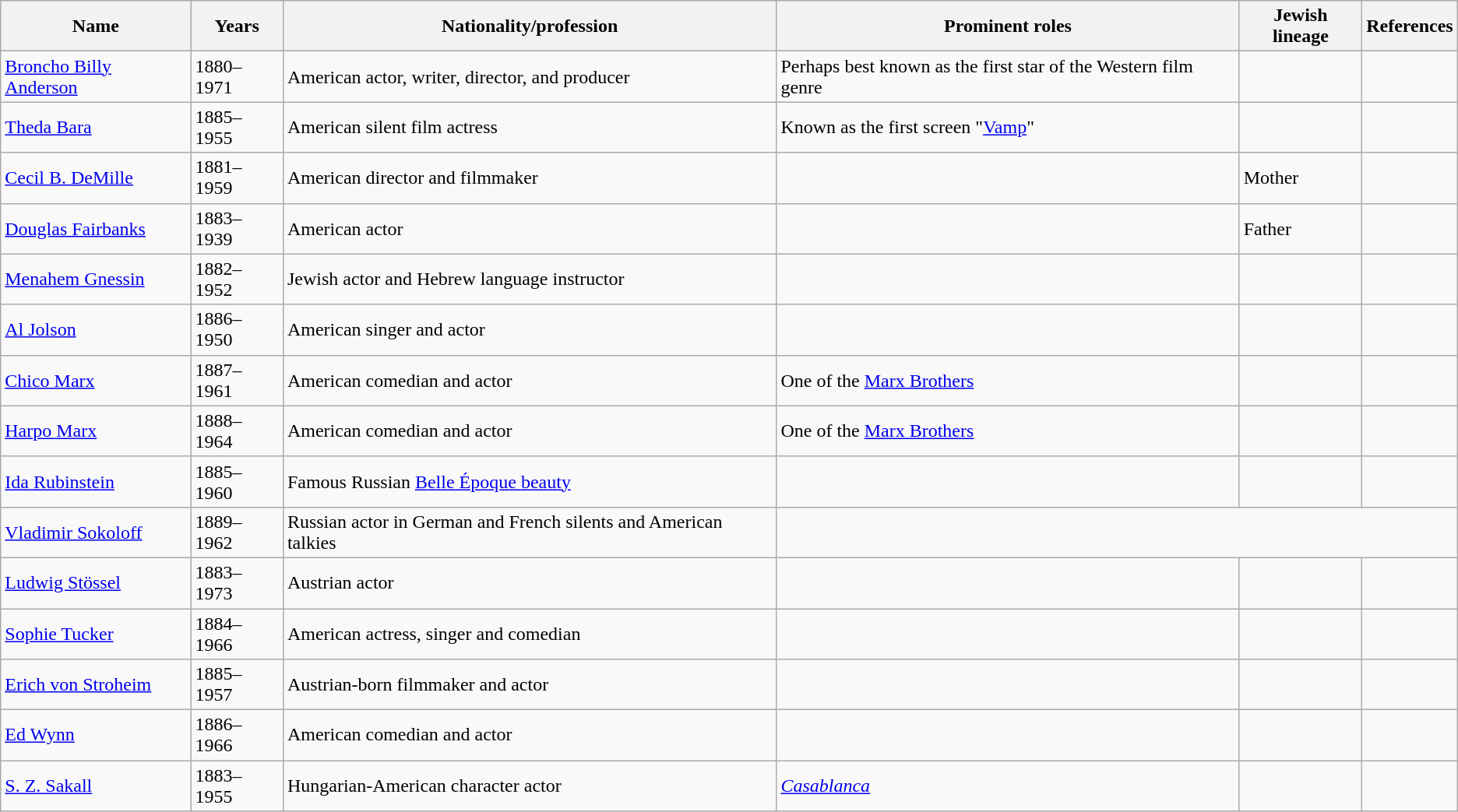<table class="wikitable sortable">
<tr>
<th>Name</th>
<th>Years</th>
<th>Nationality/profession</th>
<th>Prominent roles</th>
<th>Jewish lineage</th>
<th class="unsortable">References</th>
</tr>
<tr>
<td><a href='#'>Broncho Billy Anderson</a></td>
<td>1880–1971</td>
<td>American actor, writer, director, and producer</td>
<td>Perhaps best known as the first star of the Western film genre</td>
<td></td>
<td></td>
</tr>
<tr>
<td><a href='#'>Theda Bara</a></td>
<td>1885–1955</td>
<td>American silent film actress</td>
<td>Known as the first screen "<a href='#'>Vamp</a>"</td>
<td></td>
<td></td>
</tr>
<tr>
<td><a href='#'>Cecil B. DeMille</a></td>
<td>1881–1959</td>
<td>American director and filmmaker</td>
<td></td>
<td>Mother</td>
<td></td>
</tr>
<tr>
<td><a href='#'>Douglas Fairbanks</a></td>
<td>1883–1939</td>
<td>American actor</td>
<td></td>
<td>Father</td>
<td></td>
</tr>
<tr>
<td><a href='#'>Menahem Gnessin</a></td>
<td>1882–1952</td>
<td>Jewish actor and Hebrew language instructor</td>
<td></td>
<td></td>
<td></td>
</tr>
<tr>
<td><a href='#'>Al Jolson</a></td>
<td>1886–1950</td>
<td>American singer and actor</td>
<td></td>
<td></td>
<td></td>
</tr>
<tr>
<td><a href='#'>Chico Marx</a></td>
<td>1887–1961</td>
<td>American comedian and actor</td>
<td>One of the <a href='#'>Marx Brothers</a></td>
<td></td>
<td></td>
</tr>
<tr>
<td><a href='#'>Harpo Marx</a></td>
<td>1888–1964</td>
<td>American comedian and actor</td>
<td>One of the <a href='#'>Marx Brothers</a></td>
<td></td>
<td></td>
</tr>
<tr>
<td><a href='#'>Ida Rubinstein</a></td>
<td>1885–1960</td>
<td>Famous Russian <a href='#'>Belle Époque beauty</a></td>
<td></td>
<td></td>
<td></td>
</tr>
<tr>
<td><a href='#'>Vladimir Sokoloff</a></td>
<td>1889–1962</td>
<td>Russian actor in German and French silents and American talkies</td>
</tr>
<tr>
<td><a href='#'>Ludwig Stössel</a></td>
<td>1883–1973</td>
<td>Austrian actor</td>
<td></td>
<td></td>
<td></td>
</tr>
<tr>
<td><a href='#'>Sophie Tucker</a></td>
<td>1884–1966</td>
<td>American actress, singer and comedian</td>
<td></td>
<td></td>
<td></td>
</tr>
<tr>
<td><a href='#'>Erich von Stroheim</a></td>
<td>1885–1957</td>
<td>Austrian-born filmmaker and actor</td>
<td></td>
<td></td>
<td></td>
</tr>
<tr>
<td><a href='#'>Ed Wynn</a></td>
<td>1886–1966</td>
<td>American comedian and actor</td>
<td></td>
<td></td>
<td></td>
</tr>
<tr>
<td><a href='#'>S. Z. Sakall</a></td>
<td>1883–1955</td>
<td>Hungarian-American character actor</td>
<td><em><a href='#'>Casablanca</a></em></td>
<td></td>
<td></td>
</tr>
</table>
